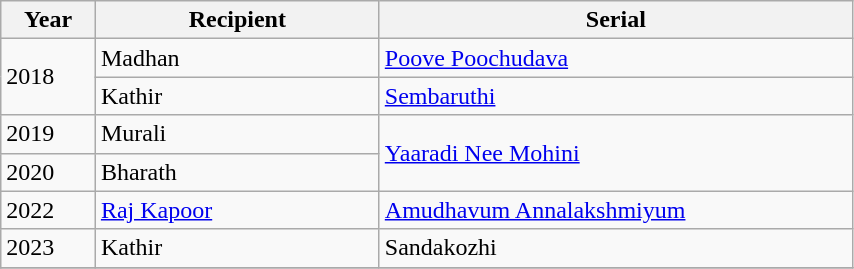<table class="wikitable" width="45%">
<tr>
<th style="width:10%;">Year</th>
<th style="width:30%;">Recipient</th>
<th style="width:50%;">Serial</th>
</tr>
<tr>
<td rowspan="2">2018</td>
<td>Madhan</td>
<td><a href='#'>Poove Poochudava</a></td>
</tr>
<tr>
<td>Kathir</td>
<td><a href='#'>Sembaruthi</a></td>
</tr>
<tr>
<td>2019</td>
<td>Murali</td>
<td rowspan="2"><a href='#'>Yaaradi Nee Mohini</a></td>
</tr>
<tr>
<td>2020</td>
<td>Bharath</td>
</tr>
<tr>
<td>2022</td>
<td><a href='#'>Raj Kapoor</a></td>
<td><a href='#'>Amudhavum Annalakshmiyum</a></td>
</tr>
<tr>
<td>2023</td>
<td>Kathir</td>
<td>Sandakozhi</td>
</tr>
<tr>
</tr>
</table>
